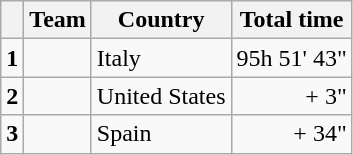<table class="wikitable">
<tr>
<th></th>
<th>Team</th>
<th>Country</th>
<th>Total time</th>
</tr>
<tr>
<td><strong>1</strong></td>
<td></td>
<td>Italy</td>
<td align=right>95h 51' 43"</td>
</tr>
<tr>
<td><strong>2</strong></td>
<td></td>
<td>United States</td>
<td align=right>+ 3"</td>
</tr>
<tr>
<td><strong>3</strong></td>
<td></td>
<td>Spain</td>
<td align=right>+ 34"</td>
</tr>
</table>
